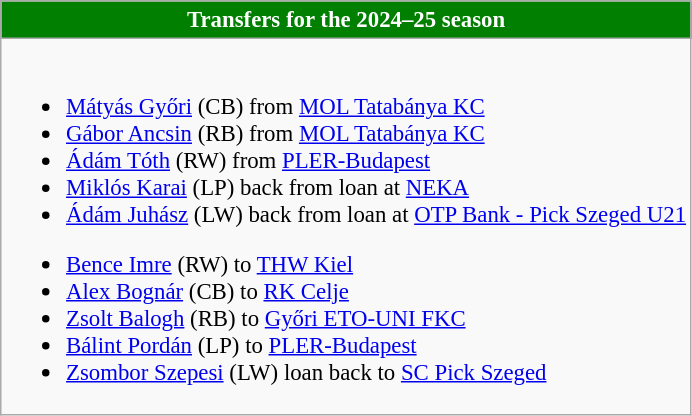<table class="wikitable collapsible collapsed" style="font-size:95%;">
<tr>
<th style="color:white; background:#007F00"> <strong>Transfers for the 2024–25 season</strong></th>
</tr>
<tr>
<td><br>
<ul><li> <a href='#'>Mátyás Győri</a> (CB) from  <a href='#'>MOL Tatabánya KC</a></li><li> <a href='#'>Gábor Ancsin</a> (RB) from  <a href='#'>MOL Tatabánya KC</a></li><li> <a href='#'>Ádám Tóth</a> (RW) from  <a href='#'>PLER-Budapest</a></li><li> <a href='#'>Miklós Karai</a> (LP) back from loan at  <a href='#'>NEKA</a></li><li> <a href='#'>Ádám Juhász</a> (LW) back from loan at  <a href='#'>OTP Bank - Pick Szeged U21</a></li></ul><ul><li> <a href='#'>Bence Imre</a> (RW) to  <a href='#'>THW Kiel</a></li><li> <a href='#'>Alex Bognár</a> (CB) to  <a href='#'>RK Celje</a></li><li> <a href='#'>Zsolt Balogh</a> (RB) to  <a href='#'>Győri ETO-UNI FKC</a></li><li> <a href='#'>Bálint Pordán</a> (LP) to  <a href='#'>PLER-Budapest</a></li><li> <a href='#'>Zsombor Szepesi</a> (LW) loan back to  <a href='#'>SC Pick Szeged</a></li></ul></td>
</tr>
</table>
